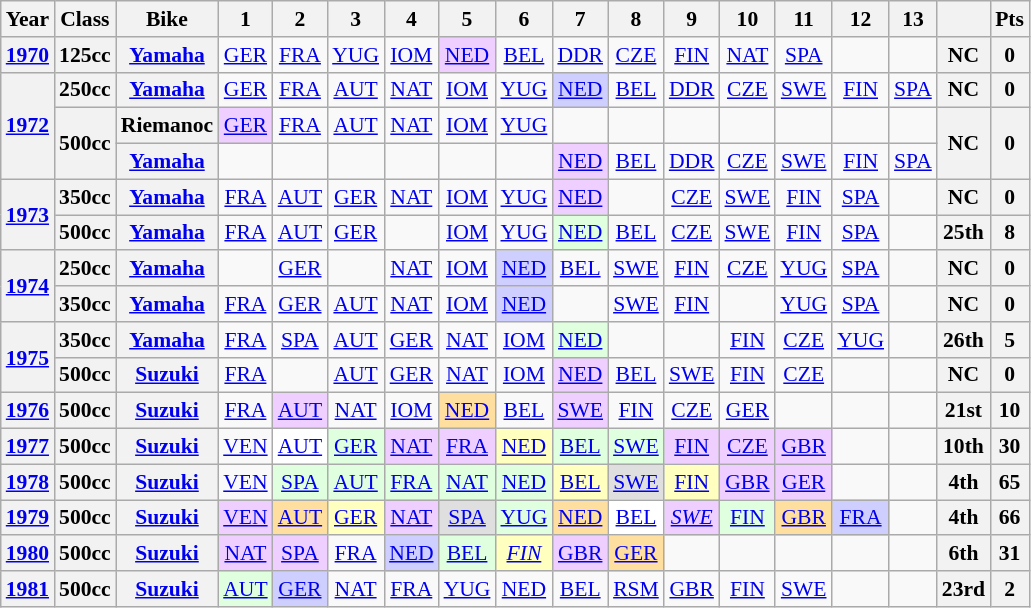<table class="wikitable" style="text-align:center; font-size:90%;">
<tr>
<th>Year</th>
<th>Class</th>
<th>Bike</th>
<th>1</th>
<th>2</th>
<th>3</th>
<th>4</th>
<th>5</th>
<th>6</th>
<th>7</th>
<th>8</th>
<th>9</th>
<th>10</th>
<th>11</th>
<th>12</th>
<th>13</th>
<th></th>
<th>Pts</th>
</tr>
<tr>
<th><a href='#'>1970</a></th>
<th>125cc</th>
<th><a href='#'>Yamaha</a></th>
<td><a href='#'>GER</a></td>
<td><a href='#'>FRA</a></td>
<td><a href='#'>YUG</a></td>
<td><a href='#'>IOM</a></td>
<td style="background:#EFCFFF;"><a href='#'>NED</a><br></td>
<td><a href='#'>BEL</a></td>
<td><a href='#'>DDR</a></td>
<td><a href='#'>CZE</a></td>
<td><a href='#'>FIN</a></td>
<td><a href='#'>NAT</a></td>
<td><a href='#'>SPA</a></td>
<td></td>
<td></td>
<th>NC</th>
<th>0</th>
</tr>
<tr>
<th rowspan=3><a href='#'>1972</a></th>
<th>250cc</th>
<th><a href='#'>Yamaha</a></th>
<td><a href='#'>GER</a></td>
<td><a href='#'>FRA</a></td>
<td><a href='#'>AUT</a></td>
<td><a href='#'>NAT</a></td>
<td><a href='#'>IOM</a></td>
<td><a href='#'>YUG</a></td>
<td style="background:#CFCFFF;"><a href='#'>NED</a><br></td>
<td><a href='#'>BEL</a></td>
<td><a href='#'>DDR</a></td>
<td><a href='#'>CZE</a></td>
<td><a href='#'>SWE</a></td>
<td><a href='#'>FIN</a></td>
<td><a href='#'>SPA</a></td>
<th>NC</th>
<th>0</th>
</tr>
<tr>
<th rowspan=2>500cc</th>
<th>Riemanoc</th>
<td style="background:#EFCFFF;"><a href='#'>GER</a><br></td>
<td><a href='#'>FRA</a></td>
<td><a href='#'>AUT</a></td>
<td><a href='#'>NAT</a></td>
<td><a href='#'>IOM</a></td>
<td><a href='#'>YUG</a></td>
<td></td>
<td></td>
<td></td>
<td></td>
<td></td>
<td></td>
<td></td>
<th rowspan=2>NC</th>
<th rowspan=2>0</th>
</tr>
<tr>
<th><a href='#'>Yamaha</a></th>
<td></td>
<td></td>
<td></td>
<td></td>
<td></td>
<td></td>
<td style="background:#EFCFFF;"><a href='#'>NED</a><br></td>
<td><a href='#'>BEL</a></td>
<td><a href='#'>DDR</a></td>
<td><a href='#'>CZE</a></td>
<td><a href='#'>SWE</a></td>
<td><a href='#'>FIN</a></td>
<td><a href='#'>SPA</a></td>
</tr>
<tr>
<th rowspan=2><a href='#'>1973</a></th>
<th>350cc</th>
<th><a href='#'>Yamaha</a></th>
<td><a href='#'>FRA</a></td>
<td><a href='#'>AUT</a></td>
<td><a href='#'>GER</a></td>
<td><a href='#'>NAT</a></td>
<td><a href='#'>IOM</a></td>
<td><a href='#'>YUG</a></td>
<td style="background:#EFCFFF;"><a href='#'>NED</a><br></td>
<td></td>
<td><a href='#'>CZE</a></td>
<td><a href='#'>SWE</a></td>
<td><a href='#'>FIN</a></td>
<td><a href='#'>SPA</a></td>
<td></td>
<th>NC</th>
<th>0</th>
</tr>
<tr>
<th>500cc</th>
<th><a href='#'>Yamaha</a></th>
<td><a href='#'>FRA</a></td>
<td><a href='#'>AUT</a></td>
<td><a href='#'>GER</a></td>
<td></td>
<td><a href='#'>IOM</a></td>
<td><a href='#'>YUG</a></td>
<td style="background:#DFFFDF;"><a href='#'>NED</a><br></td>
<td><a href='#'>BEL</a></td>
<td><a href='#'>CZE</a></td>
<td><a href='#'>SWE</a></td>
<td><a href='#'>FIN</a></td>
<td><a href='#'>SPA</a></td>
<td></td>
<th>25th</th>
<th>8</th>
</tr>
<tr>
<th rowspan=2><a href='#'>1974</a></th>
<th>250cc</th>
<th><a href='#'>Yamaha</a></th>
<td></td>
<td><a href='#'>GER</a></td>
<td></td>
<td><a href='#'>NAT</a></td>
<td><a href='#'>IOM</a></td>
<td style="background:#CFCFFF;"><a href='#'>NED</a><br></td>
<td><a href='#'>BEL</a></td>
<td><a href='#'>SWE</a></td>
<td><a href='#'>FIN</a></td>
<td><a href='#'>CZE</a></td>
<td><a href='#'>YUG</a></td>
<td><a href='#'>SPA</a></td>
<td></td>
<th>NC</th>
<th>0</th>
</tr>
<tr>
<th>350cc</th>
<th><a href='#'>Yamaha</a></th>
<td><a href='#'>FRA</a></td>
<td><a href='#'>GER</a></td>
<td><a href='#'>AUT</a></td>
<td><a href='#'>NAT</a></td>
<td><a href='#'>IOM</a></td>
<td style="background:#CFCFFF;"><a href='#'>NED</a><br></td>
<td></td>
<td><a href='#'>SWE</a></td>
<td><a href='#'>FIN</a></td>
<td></td>
<td><a href='#'>YUG</a></td>
<td><a href='#'>SPA</a></td>
<td></td>
<th>NC</th>
<th>0</th>
</tr>
<tr>
<th rowspan=2><a href='#'>1975</a></th>
<th>350cc</th>
<th><a href='#'>Yamaha</a></th>
<td><a href='#'>FRA</a></td>
<td><a href='#'>SPA</a></td>
<td><a href='#'>AUT</a></td>
<td><a href='#'>GER</a></td>
<td><a href='#'>NAT</a></td>
<td><a href='#'>IOM</a></td>
<td style="background:#DFFFDF;"><a href='#'>NED</a><br></td>
<td></td>
<td></td>
<td><a href='#'>FIN</a></td>
<td><a href='#'>CZE</a></td>
<td><a href='#'>YUG</a></td>
<td></td>
<th>26th</th>
<th>5</th>
</tr>
<tr>
<th>500cc</th>
<th><a href='#'>Suzuki</a></th>
<td><a href='#'>FRA</a></td>
<td></td>
<td><a href='#'>AUT</a></td>
<td><a href='#'>GER</a></td>
<td><a href='#'>NAT</a></td>
<td><a href='#'>IOM</a></td>
<td style="background:#EFCFFF;"><a href='#'>NED</a><br></td>
<td><a href='#'>BEL</a></td>
<td><a href='#'>SWE</a></td>
<td><a href='#'>FIN</a></td>
<td><a href='#'>CZE</a></td>
<td></td>
<td></td>
<th>NC</th>
<th>0</th>
</tr>
<tr>
<th><a href='#'>1976</a></th>
<th>500cc</th>
<th><a href='#'>Suzuki</a></th>
<td><a href='#'>FRA</a></td>
<td style="background:#EFCFFF;"><a href='#'>AUT</a><br></td>
<td><a href='#'>NAT</a></td>
<td><a href='#'>IOM</a></td>
<td style="background:#FFDF9F;"><a href='#'>NED</a><br></td>
<td><a href='#'>BEL</a></td>
<td style="background:#EFCFFF;"><a href='#'>SWE</a><br></td>
<td><a href='#'>FIN</a></td>
<td><a href='#'>CZE</a></td>
<td><a href='#'>GER</a></td>
<td></td>
<td></td>
<td></td>
<th>21st</th>
<th>10</th>
</tr>
<tr>
<th><a href='#'>1977</a></th>
<th>500cc</th>
<th><a href='#'>Suzuki</a></th>
<td><a href='#'>VEN</a></td>
<td style="background:#FFFFFF;"><a href='#'>AUT</a><br></td>
<td style="background:#DFFFDF;"><a href='#'>GER</a><br></td>
<td style="background:#EFCFFF;"><a href='#'>NAT</a><br></td>
<td style="background:#EFCFFF;"><a href='#'>FRA</a><br></td>
<td style="background:#FFFFBF;"><a href='#'>NED</a><br></td>
<td style="background:#DFFFDF;"><a href='#'>BEL</a><br></td>
<td style="background:#DFFFDF;"><a href='#'>SWE</a><br></td>
<td style="background:#EFCFFF;"><a href='#'>FIN</a><br></td>
<td style="background:#EFCFFF;"><a href='#'>CZE</a><br></td>
<td style="background:#EFCFFF;"><a href='#'>GBR</a><br></td>
<td></td>
<td></td>
<th>10th</th>
<th>30</th>
</tr>
<tr>
<th><a href='#'>1978</a></th>
<th>500cc</th>
<th><a href='#'>Suzuki</a></th>
<td><a href='#'>VEN</a></td>
<td style="background:#DFFFDF;"><a href='#'>SPA</a><br></td>
<td style="background:#DFFFDF;"><a href='#'>AUT</a><br></td>
<td style="background:#DFFFDF;"><a href='#'>FRA</a><br></td>
<td style="background:#DFFFDF;"><a href='#'>NAT</a><br></td>
<td style="background:#DFFFDF;"><a href='#'>NED</a><br></td>
<td style="background:#FFFFBF;"><a href='#'>BEL</a><br></td>
<td style="background:#DFDFDF;"><a href='#'>SWE</a><br></td>
<td style="background:#FFFFBF;"><a href='#'>FIN</a><br></td>
<td style="background:#EFCFFF;"><a href='#'>GBR</a><br></td>
<td style="background:#EFCFFF;"><a href='#'>GER</a><br></td>
<td></td>
<td></td>
<th>4th</th>
<th>65</th>
</tr>
<tr>
<th><a href='#'>1979</a></th>
<th>500cc</th>
<th><a href='#'>Suzuki</a></th>
<td style="background:#EFCFFF;"><a href='#'>VEN</a><br></td>
<td style="background:#FFDF9F;"><a href='#'>AUT</a><br></td>
<td style="background:#FFFFBF;"><a href='#'>GER</a><br></td>
<td style="background:#EFCFFF;"><a href='#'>NAT</a><br></td>
<td style="background:#DFDFDF;"><a href='#'>SPA</a><br></td>
<td style="background:#DFFFDF;"><a href='#'>YUG</a><br></td>
<td style="background:#FFDF9F;"><a href='#'>NED</a><br></td>
<td style="background:#FFFFFF;"><a href='#'>BEL</a><br></td>
<td style="background:#EFCFFF;"><em><a href='#'>SWE</a></em><br></td>
<td style="background:#DFFFDF;"><a href='#'>FIN</a><br></td>
<td style="background:#FFDF9F;"><a href='#'>GBR</a><br></td>
<td style="background:#CFCFFF;"><a href='#'>FRA</a><br></td>
<td></td>
<th>4th</th>
<th>66</th>
</tr>
<tr>
<th><a href='#'>1980</a></th>
<th>500cc</th>
<th><a href='#'>Suzuki</a></th>
<td style="background:#EFCFFF;"><a href='#'>NAT</a><br></td>
<td style="background:#EFCFFF;"><a href='#'>SPA</a><br></td>
<td><a href='#'>FRA</a></td>
<td style="background:#CFCFFF;"><a href='#'>NED</a><br></td>
<td style="background:#DFFFDF;"><a href='#'>BEL</a><br></td>
<td style="background:#FFFFBF;"><em><a href='#'>FIN</a></em><br></td>
<td style="background:#EFCFFF;"><a href='#'>GBR</a><br></td>
<td style="background:#FFDF9F;"><a href='#'>GER</a><br></td>
<td></td>
<td></td>
<td></td>
<td></td>
<td></td>
<th>6th</th>
<th>31</th>
</tr>
<tr>
<th><a href='#'>1981</a></th>
<th>500cc</th>
<th><a href='#'>Suzuki</a></th>
<td style="background:#DFFFDF;"><a href='#'>AUT</a><br></td>
<td style="background:#CFCFFF;"><a href='#'>GER</a><br></td>
<td><a href='#'>NAT</a></td>
<td><a href='#'>FRA</a></td>
<td><a href='#'>YUG</a></td>
<td><a href='#'>NED</a></td>
<td><a href='#'>BEL</a></td>
<td><a href='#'>RSM</a></td>
<td><a href='#'>GBR</a></td>
<td><a href='#'>FIN</a></td>
<td><a href='#'>SWE</a></td>
<td></td>
<td></td>
<th>23rd</th>
<th>2</th>
</tr>
</table>
